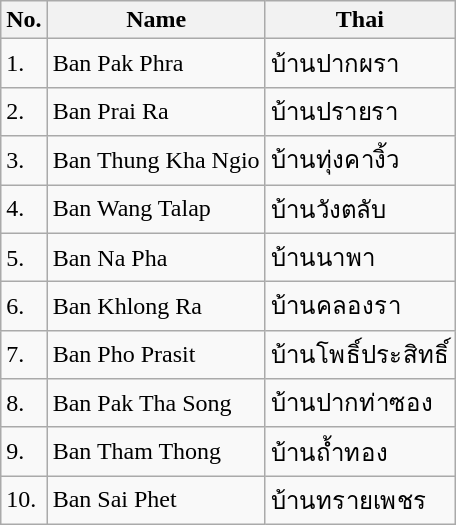<table class="wikitable sortable">
<tr>
<th>No.</th>
<th>Name</th>
<th>Thai</th>
</tr>
<tr>
<td>1.</td>
<td>Ban Pak Phra</td>
<td>บ้านปากผรา</td>
</tr>
<tr>
<td>2.</td>
<td>Ban Prai Ra</td>
<td>บ้านปรายรา</td>
</tr>
<tr>
<td>3.</td>
<td>Ban Thung Kha Ngio</td>
<td>บ้านทุ่งคางิ้ว</td>
</tr>
<tr>
<td>4.</td>
<td>Ban Wang Talap</td>
<td>บ้านวังตลับ</td>
</tr>
<tr>
<td>5.</td>
<td>Ban Na Pha</td>
<td>บ้านนาพา</td>
</tr>
<tr>
<td>6.</td>
<td>Ban Khlong Ra</td>
<td>บ้านคลองรา</td>
</tr>
<tr>
<td>7.</td>
<td>Ban Pho Prasit</td>
<td>บ้านโพธิ์ประสิทธิ์</td>
</tr>
<tr>
<td>8.</td>
<td>Ban Pak Tha Song</td>
<td>บ้านปากท่าซอง</td>
</tr>
<tr>
<td>9.</td>
<td>Ban Tham Thong</td>
<td>บ้านถ้ำทอง</td>
</tr>
<tr>
<td>10.</td>
<td>Ban Sai Phet</td>
<td>บ้านทรายเพชร</td>
</tr>
</table>
